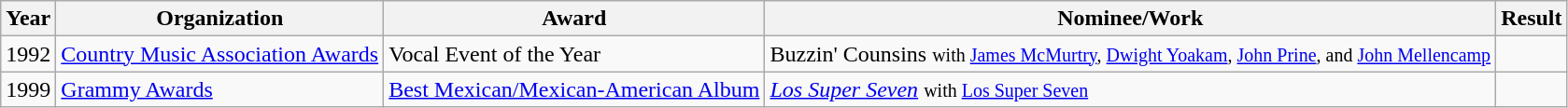<table class="wikitable">
<tr>
<th>Year</th>
<th>Organization</th>
<th>Award</th>
<th>Nominee/Work</th>
<th>Result</th>
</tr>
<tr>
<td>1992</td>
<td><a href='#'>Country Music Association Awards</a></td>
<td>Vocal Event of the Year</td>
<td>Buzzin' Counsins <small>with <a href='#'>James McMurtry</a>, <a href='#'>Dwight Yoakam</a>, <a href='#'>John Prine</a>, and <a href='#'>John Mellencamp</a></small></td>
<td></td>
</tr>
<tr>
<td>1999</td>
<td><a href='#'>Grammy Awards</a></td>
<td><a href='#'>Best Mexican/Mexican-American Album</a></td>
<td><em><a href='#'>Los Super Seven</a></em> <small>with <a href='#'>Los Super Seven</a></small></td>
<td></td>
</tr>
</table>
